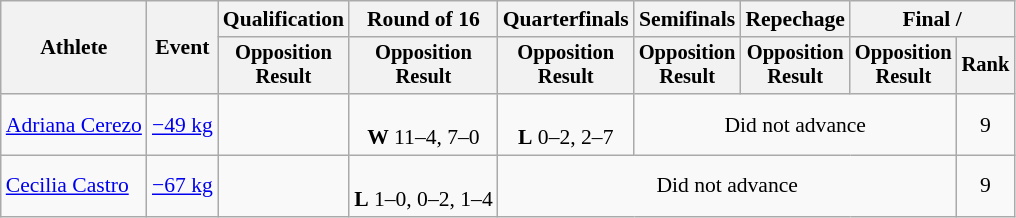<table class="wikitable" style="font-size:90%;">
<tr>
<th rowspan=2>Athlete</th>
<th rowspan=2>Event</th>
<th>Qualification</th>
<th>Round of 16</th>
<th>Quarterfinals</th>
<th>Semifinals</th>
<th>Repechage</th>
<th colspan=2>Final / </th>
</tr>
<tr style="font-size:95%">
<th>Opposition<br>Result</th>
<th>Opposition<br>Result</th>
<th>Opposition<br>Result</th>
<th>Opposition<br>Result</th>
<th>Opposition<br>Result</th>
<th>Opposition<br>Result</th>
<th>Rank</th>
</tr>
<tr align=center>
<td align=left><a href='#'>Adriana Cerezo</a></td>
<td align=left><a href='#'>−49 kg</a></td>
<td></td>
<td><br><strong>W</strong> 11–4, 7–0</td>
<td><br><strong>L</strong> 0–2, 2–7</td>
<td colspan=3>Did not advance</td>
<td>9</td>
</tr>
<tr align=center>
<td align=left><a href='#'>Cecilia Castro</a></td>
<td align=left><a href='#'>−67 kg</a></td>
<td></td>
<td><br><strong>L</strong> 1–0, 0–2, 1–4</td>
<td colspan=4>Did not advance</td>
<td>9</td>
</tr>
</table>
